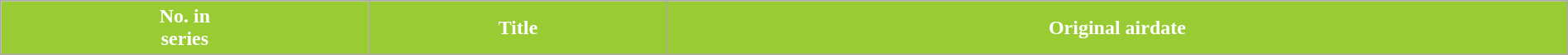<table class="wikitable plainrowheaders" style="width: 100%; margin: auto;">
<tr>
<th style="background-color: #9C3; color: white;">No. in<br>series</th>
<th style="background-color: #9C3; color: white;">Title</th>
<th style="background-color: #9C3; color: white;">Original airdate<br>






































</th>
</tr>
</table>
